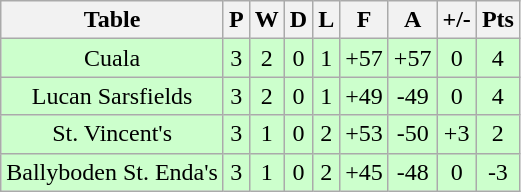<table class="wikitable">
<tr>
<th>Table</th>
<th>P</th>
<th>W</th>
<th>D</th>
<th>L</th>
<th>F</th>
<th>A</th>
<th>+/-</th>
<th>Pts</th>
</tr>
<tr style="text-align:Center; background:#cfc;">
<td>Cuala</td>
<td>3</td>
<td>2</td>
<td>0</td>
<td>1</td>
<td>+57</td>
<td>+57</td>
<td>0</td>
<td>4</td>
</tr>
<tr style="text-align:Center; background:#cfc;">
<td>Lucan Sarsfields</td>
<td>3</td>
<td>2</td>
<td>0</td>
<td>1</td>
<td>+49</td>
<td>-49</td>
<td>0</td>
<td>4</td>
</tr>
<tr style="text-align:Center; background:#cfc;">
<td>St. Vincent's</td>
<td>3</td>
<td>1</td>
<td>0</td>
<td>2</td>
<td>+53</td>
<td>-50</td>
<td>+3</td>
<td>2</td>
</tr>
<tr style="text-align:Center; background:#cfc;">
<td>Ballyboden St. Enda's</td>
<td>3</td>
<td>1</td>
<td>0</td>
<td>2</td>
<td>+45</td>
<td>-48</td>
<td>0</td>
<td>-3</td>
</tr>
</table>
